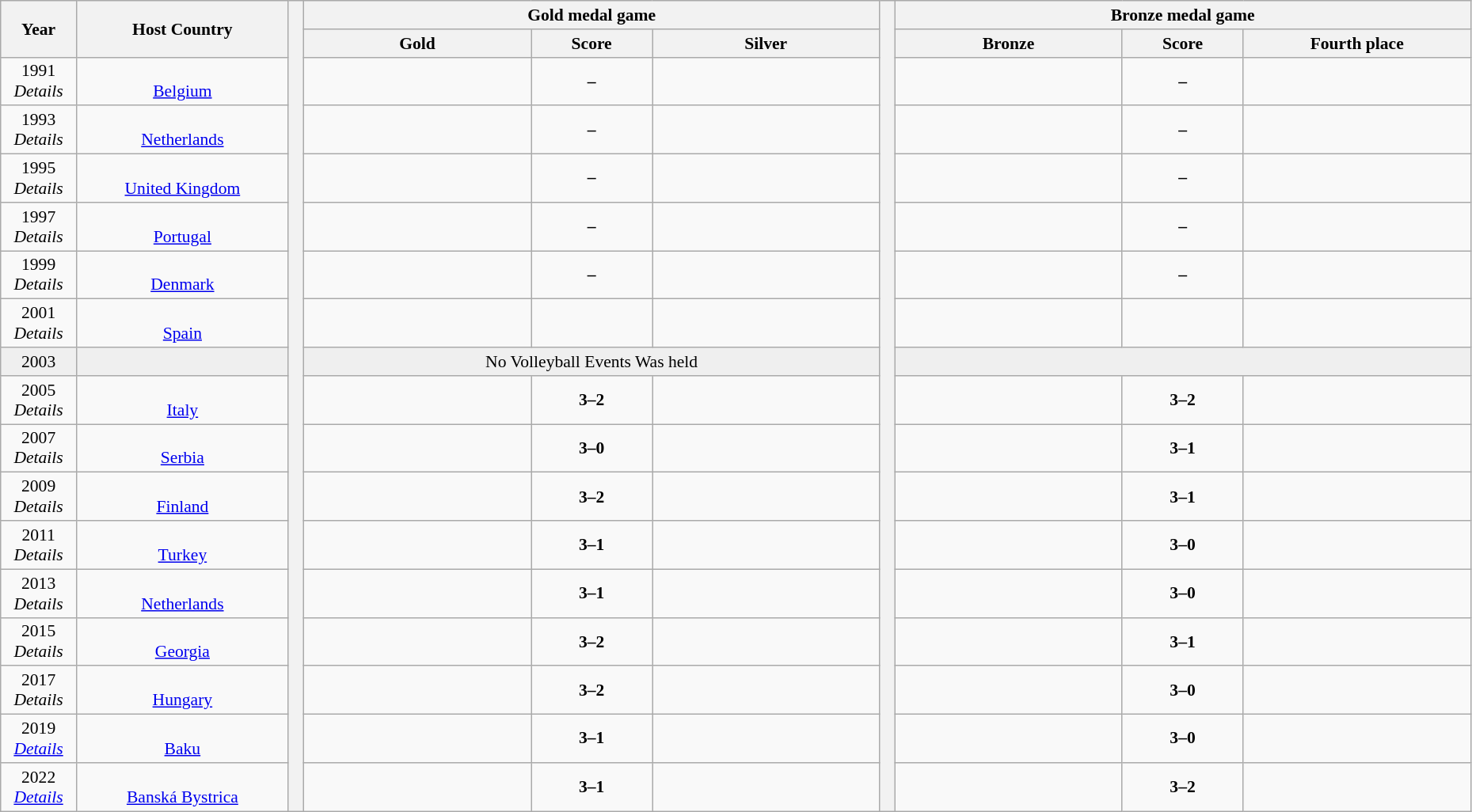<table class="wikitable" style="font-size:90%; width: 98%; text-align: center;">
<tr>
<th rowspan=2 width=5%>Year</th>
<th rowspan=2 width=14%>Host Country</th>
<th width=1% rowspan=21 bgcolor=ffffff></th>
<th colspan=3>Gold medal game</th>
<th width=1% rowspan=21 bgcolor=ffffff></th>
<th colspan=3>Bronze medal game</th>
</tr>
<tr bgcolor=#EFEFEF>
<th width=15%>Gold</th>
<th width=8%>Score</th>
<th width=15%>Silver</th>
<th width=15%>Bronze</th>
<th width=8%>Score</th>
<th width=15%>Fourth place</th>
</tr>
<tr>
<td>1991 <br> <em>Details</em></td>
<td><br><a href='#'>Belgium</a></td>
<td><strong></strong></td>
<td><strong>–</strong></td>
<td></td>
<td></td>
<td><strong>–</strong></td>
<td></td>
</tr>
<tr>
<td>1993 <br> <em>Details</em></td>
<td><br><a href='#'>Netherlands</a></td>
<td><strong></strong></td>
<td><strong>–</strong></td>
<td></td>
<td></td>
<td><strong>–</strong></td>
<td></td>
</tr>
<tr>
<td>1995 <br> <em>Details</em></td>
<td><br><a href='#'>United Kingdom</a></td>
<td><strong></strong></td>
<td><strong>–</strong></td>
<td></td>
<td></td>
<td><strong>–</strong></td>
<td></td>
</tr>
<tr>
<td>1997 <br> <em>Details</em></td>
<td><br><a href='#'>Portugal</a></td>
<td><strong></strong></td>
<td><strong>–</strong></td>
<td></td>
<td></td>
<td><strong>–</strong></td>
<td></td>
</tr>
<tr>
<td>1999 <br> <em>Details</em></td>
<td><br><a href='#'>Denmark</a></td>
<td><strong></strong></td>
<td><strong>–</strong></td>
<td></td>
<td></td>
<td><strong>–</strong></td>
<td></td>
</tr>
<tr>
<td>2001 <br> <em>Details</em></td>
<td><br><a href='#'>Spain</a></td>
<td><strong></strong></td>
<td></td>
<td></td>
<td></td>
<td></td>
<td></td>
</tr>
<tr bgcolor="efefef">
<td>2003</td>
<td></td>
<td colspan="3">No Volleyball Events Was held</td>
<td colspan="3"></td>
</tr>
<tr>
<td>2005 <br> <em>Details</em></td>
<td><br><a href='#'>Italy</a></td>
<td><strong></strong></td>
<td><strong>3–2</strong></td>
<td></td>
<td></td>
<td><strong>3–2</strong></td>
<td></td>
</tr>
<tr>
<td>2007 <br> <em>Details</em></td>
<td><br><a href='#'>Serbia</a></td>
<td><strong></strong></td>
<td><strong>3–0</strong></td>
<td></td>
<td></td>
<td><strong>3–1</strong></td>
<td></td>
</tr>
<tr>
<td>2009 <br> <em>Details</em></td>
<td><br><a href='#'>Finland</a></td>
<td><strong></strong></td>
<td><strong>3–2</strong></td>
<td></td>
<td></td>
<td><strong>3–1</strong></td>
<td></td>
</tr>
<tr>
<td>2011 <br> <em>Details</em></td>
<td><br><a href='#'>Turkey</a></td>
<td><strong></strong></td>
<td><strong>3–1</strong></td>
<td></td>
<td></td>
<td><strong>3–0</strong></td>
<td></td>
</tr>
<tr>
<td>2013 <br> <em>Details</em></td>
<td><br><a href='#'>Netherlands</a></td>
<td><strong></strong></td>
<td><strong>3–1</strong></td>
<td></td>
<td></td>
<td><strong>3–0</strong></td>
<td></td>
</tr>
<tr>
<td>2015 <br> <em>Details</em></td>
<td><br><a href='#'>Georgia</a></td>
<td><strong></strong></td>
<td><strong>3–2</strong></td>
<td></td>
<td></td>
<td><strong>3–1</strong></td>
<td></td>
</tr>
<tr>
<td>2017 <br> <em>Details</em></td>
<td><br><a href='#'>Hungary</a></td>
<td><strong></strong></td>
<td><strong>3–2</strong></td>
<td></td>
<td></td>
<td><strong>3–0</strong></td>
<td></td>
</tr>
<tr>
<td>2019<br><em><a href='#'>Details</a></em></td>
<td><br><a href='#'>Baku</a></td>
<td><strong></strong></td>
<td><strong>3–1</strong></td>
<td></td>
<td></td>
<td><strong>3–0</strong></td>
<td></td>
</tr>
<tr>
<td>2022<br><em><a href='#'>Details</a></em></td>
<td><br><a href='#'>Banská Bystrica</a></td>
<td><strong></strong></td>
<td><strong>3–1</strong></td>
<td></td>
<td></td>
<td><strong>3–2</strong></td>
<td></td>
</tr>
</table>
